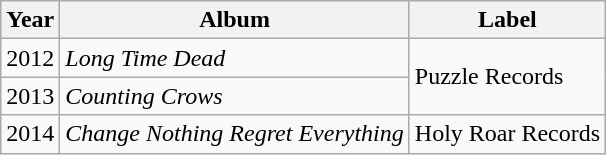<table class=wikitable>
<tr>
<th>Year</th>
<th>Album</th>
<th>Label</th>
</tr>
<tr>
<td>2012</td>
<td><em>Long Time Dead</em></td>
<td rowspan=2>Puzzle Records</td>
</tr>
<tr>
<td>2013</td>
<td><em>Counting Crows</em></td>
</tr>
<tr>
<td>2014</td>
<td><em>Change Nothing Regret Everything</em></td>
<td>Holy Roar Records</td>
</tr>
</table>
